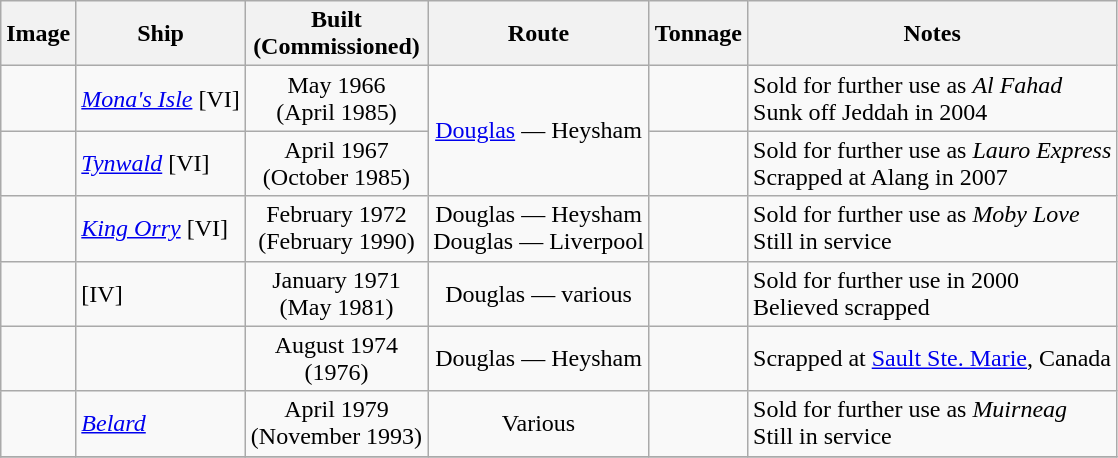<table class="wikitable">
<tr>
<th>Image</th>
<th>Ship</th>
<th>Built<br>(Commissioned)</th>
<th>Route</th>
<th>Tonnage</th>
<th>Notes</th>
</tr>
<tr>
<td></td>
<td><a href='#'><em>Mona's Isle</em></a> [VI]</td>
<td style="text-align:center;">May 1966<br>(April 1985)</td>
<td rowspan="2" style="text-align:center;"><a href='#'>Douglas</a> — Heysham</td>
<td style="text-align:center;"></td>
<td>Sold for further use as <em>Al Fahad</em><br>Sunk off Jeddah in 2004</td>
</tr>
<tr>
<td></td>
<td><a href='#'><em>Tynwald</em></a> [VI]</td>
<td style="text-align:center;">April 1967<br>(October 1985)</td>
<td style="text-align:center;"></td>
<td>Sold for further use as <em>Lauro Express</em><br>Scrapped at Alang in 2007</td>
</tr>
<tr>
<td></td>
<td><a href='#'><em>King Orry</em></a> [VI]</td>
<td style="text-align:center;">February 1972<br>(February 1990)</td>
<td style="text-align:center;">Douglas — Heysham<br>Douglas — Liverpool</td>
<td style="text-align:center;"></td>
<td>Sold for further use as <em>Moby Love</em><br>Still in service</td>
</tr>
<tr>
<td></td>
<td> [IV]</td>
<td style="text-align:center;">January 1971<br>(May 1981)</td>
<td style="text-align:center;">Douglas — various</td>
<td style="text-align:center;"></td>
<td>Sold for further use in 2000<br>Believed scrapped</td>
</tr>
<tr>
<td></td>
<td></td>
<td style="text-align:center;">August 1974<br>(1976)</td>
<td style="text-align:center;">Douglas — Heysham</td>
<td style="text-align:center;"></td>
<td>Scrapped at <a href='#'>Sault Ste. Marie</a>, Canada</td>
</tr>
<tr>
<td></td>
<td><a href='#'><em>Belard</em></a></td>
<td style="text-align:center;">April 1979<br>(November 1993)</td>
<td style="text-align:center;">Various</td>
<td style="text-align:center;"></td>
<td>Sold for further use as <em>Muirneag</em><br>Still in service</td>
</tr>
<tr>
</tr>
</table>
